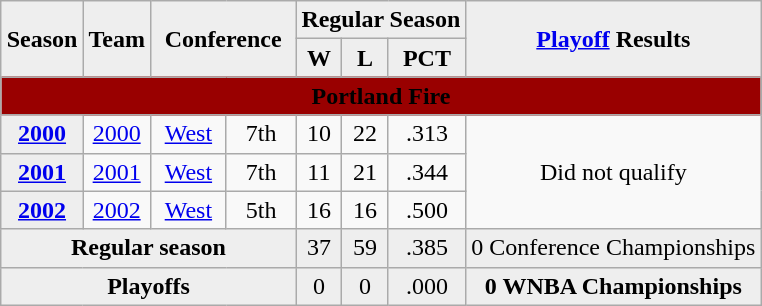<table class="wikitable" style="font size:95%; text-align: center; margin:1em auto;">
<tr>
<th rowspan="2" style="background:#eee;">Season</th>
<th rowspan="2" style="background:#eee;">Team</th>
<th rowspan="2" colspan="2" style="background:#eee;">Conference</th>
<th colspan="3" style="background:#eee;">Regular Season</th>
<th rowspan="2" style="background:#eee;"><a href='#'>Playoff</a> Results</th>
</tr>
<tr>
<th style="background:#eee;">W</th>
<th style="background:#eee;">L</th>
<th style="background:#eee;">PCT</th>
</tr>
<tr>
<td colspan="8" align=center bgcolor="#990000 "><strong><span>Portland Fire</span></strong></td>
</tr>
<tr align="center">
<th style="background:#eee;"><a href='#'>2000</a></th>
<td><a href='#'>2000</a></td>
<td style="width: 10%"><a href='#'>West</a></td>
<td>7th</td>
<td>10</td>
<td>22</td>
<td>.313</td>
<td rowspan="3">Did not qualify</td>
</tr>
<tr align="center">
<th style="background:#eee;"><a href='#'>2001</a></th>
<td><a href='#'>2001</a></td>
<td style="width: 10%"><a href='#'>West</a></td>
<td>7th</td>
<td>11</td>
<td>21</td>
<td>.344</td>
</tr>
<tr align="center">
<th style="background:#eee;"><a href='#'>2002</a></th>
<td><a href='#'>2002</a></td>
<td style="width: 10%"><a href='#'>West</a></td>
<td>5th</td>
<td>16</td>
<td>16</td>
<td>.500</td>
</tr>
<tr>
<th colspan="4" style="background:#eee;">Regular season</th>
<td style="background:#eee;">37</td>
<td style="background:#eee;">59</td>
<td style="background:#eee;">.385</td>
<td style="background:#eee;">0 Conference Championships</td>
</tr>
<tr>
<th colspan="4" style="background:#eee;">Playoffs</th>
<td style="background:#eee;">0</td>
<td style="background:#eee;">0</td>
<td style="background:#eee;">.000</td>
<td style="background:#eee;"><strong>0 WNBA Championships</strong></td>
</tr>
</table>
